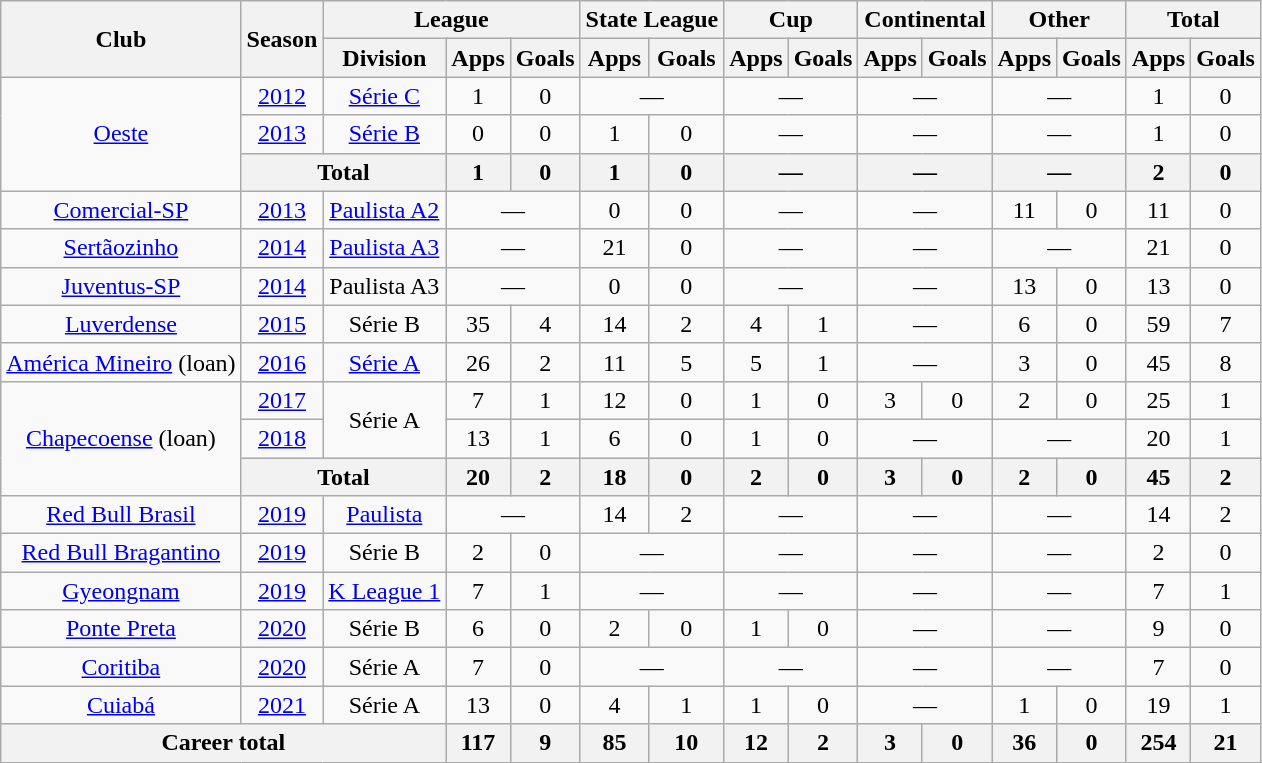<table class="wikitable" style="text-align: center;">
<tr>
<th rowspan="2">Club</th>
<th rowspan="2">Season</th>
<th colspan="3">League</th>
<th colspan="2">State League</th>
<th colspan="2">Cup</th>
<th colspan="2">Continental</th>
<th colspan="2">Other</th>
<th colspan="2">Total</th>
</tr>
<tr>
<th>Division</th>
<th>Apps</th>
<th>Goals</th>
<th>Apps</th>
<th>Goals</th>
<th>Apps</th>
<th>Goals</th>
<th>Apps</th>
<th>Goals</th>
<th>Apps</th>
<th>Goals</th>
<th>Apps</th>
<th>Goals</th>
</tr>
<tr>
<td rowspan="3" valign="center"><a href='#'>Oeste</a></td>
<td><a href='#'>2012</a></td>
<td><a href='#'>Série C</a></td>
<td>1</td>
<td>0</td>
<td colspan="2">—</td>
<td colspan="2">—</td>
<td colspan="2">—</td>
<td colspan="2">—</td>
<td>1</td>
<td>0</td>
</tr>
<tr>
<td><a href='#'>2013</a></td>
<td><a href='#'>Série B</a></td>
<td>0</td>
<td>0</td>
<td>1</td>
<td>0</td>
<td colspan="2">—</td>
<td colspan="2">—</td>
<td colspan="2">—</td>
<td>1</td>
<td>0</td>
</tr>
<tr>
<th colspan="2"><strong>Total</strong></th>
<th>1</th>
<th>0</th>
<th>1</th>
<th>0</th>
<th colspan="2">—</th>
<th colspan="2">—</th>
<th colspan="2">—</th>
<th>2</th>
<th>0</th>
</tr>
<tr>
<td valign="center"><a href='#'>Comercial-SP</a></td>
<td><a href='#'>2013</a></td>
<td><a href='#'>Paulista A2</a></td>
<td colspan="2">—</td>
<td>0</td>
<td>0</td>
<td colspan="2">—</td>
<td colspan="2">—</td>
<td>11</td>
<td>0</td>
<td>11</td>
<td>0</td>
</tr>
<tr>
<td valign="center"><a href='#'>Sertãozinho</a></td>
<td><a href='#'>2014</a></td>
<td><a href='#'>Paulista A3</a></td>
<td colspan="2">—</td>
<td>21</td>
<td>0</td>
<td colspan="2">—</td>
<td colspan="2">—</td>
<td colspan="2">—</td>
<td>21</td>
<td>0</td>
</tr>
<tr>
<td valign="center"><a href='#'>Juventus-SP</a></td>
<td><a href='#'>2014</a></td>
<td>Paulista A3</td>
<td colspan="2">—</td>
<td>0</td>
<td>0</td>
<td colspan="2">—</td>
<td colspan="2">—</td>
<td>13</td>
<td>0</td>
<td>13</td>
<td>0</td>
</tr>
<tr>
<td valign="center"><a href='#'>Luverdense</a></td>
<td><a href='#'>2015</a></td>
<td>Série B</td>
<td>35</td>
<td>4</td>
<td>14</td>
<td>2</td>
<td>4</td>
<td>1</td>
<td colspan="2">—</td>
<td>6</td>
<td>0</td>
<td>59</td>
<td>7</td>
</tr>
<tr>
<td valign="center"><a href='#'>América Mineiro</a> (loan)</td>
<td><a href='#'>2016</a></td>
<td><a href='#'>Série A</a></td>
<td>26</td>
<td>2</td>
<td>11</td>
<td>5</td>
<td>5</td>
<td>1</td>
<td colspan="2">—</td>
<td>3</td>
<td>0</td>
<td>45</td>
<td>8</td>
</tr>
<tr>
<td rowspan="3" valign="center"><a href='#'>Chapecoense</a> (loan)</td>
<td><a href='#'>2017</a></td>
<td rowspan="2">Série A</td>
<td>7</td>
<td>1</td>
<td>12</td>
<td>0</td>
<td>1</td>
<td>0</td>
<td>3</td>
<td>0</td>
<td>2</td>
<td>0</td>
<td>25</td>
<td>1</td>
</tr>
<tr>
<td><a href='#'>2018</a></td>
<td>13</td>
<td>1</td>
<td>6</td>
<td>0</td>
<td>1</td>
<td>0</td>
<td colspan="2">—</td>
<td colspan="2">—</td>
<td>20</td>
<td>1</td>
</tr>
<tr>
<th colspan="2"><strong>Total</strong></th>
<th>20</th>
<th>2</th>
<th>18</th>
<th>0</th>
<th>2</th>
<th>0</th>
<th>3</th>
<th>0</th>
<th>2</th>
<th>0</th>
<th>45</th>
<th>2</th>
</tr>
<tr>
<td valign="center"><a href='#'>Red Bull Brasil</a></td>
<td><a href='#'>2019</a></td>
<td><a href='#'>Paulista</a></td>
<td colspan="2">—</td>
<td>14</td>
<td>2</td>
<td colspan="2">—</td>
<td colspan="2">—</td>
<td colspan="2">—</td>
<td>14</td>
<td>2</td>
</tr>
<tr>
<td valign="center"><a href='#'>Red Bull Bragantino</a></td>
<td><a href='#'>2019</a></td>
<td>Série B</td>
<td>2</td>
<td>0</td>
<td colspan="2">—</td>
<td colspan="2">—</td>
<td colspan="2">—</td>
<td colspan="2">—</td>
<td>2</td>
<td>0</td>
</tr>
<tr>
<td valign="center"><a href='#'>Gyeongnam</a></td>
<td><a href='#'>2019</a></td>
<td><a href='#'>K League 1</a></td>
<td>7</td>
<td>1</td>
<td colspan="2">—</td>
<td colspan="2">—</td>
<td colspan="2">—</td>
<td colspan="2">—</td>
<td>7</td>
<td>1</td>
</tr>
<tr>
<td valign="center"><a href='#'>Ponte Preta</a></td>
<td><a href='#'>2020</a></td>
<td>Série B</td>
<td>6</td>
<td>0</td>
<td>2</td>
<td>0</td>
<td>1</td>
<td>0</td>
<td colspan="2">—</td>
<td colspan="2">—</td>
<td>9</td>
<td>0</td>
</tr>
<tr>
<td valign="center"><a href='#'>Coritiba</a></td>
<td><a href='#'>2020</a></td>
<td>Série A</td>
<td>7</td>
<td>0</td>
<td colspan="2">—</td>
<td colspan="2">—</td>
<td colspan="2">—</td>
<td colspan="2">—</td>
<td>7</td>
<td>0</td>
</tr>
<tr>
<td valign="center"><a href='#'>Cuiabá</a></td>
<td><a href='#'>2021</a></td>
<td>Série A</td>
<td>13</td>
<td>0</td>
<td>4</td>
<td>1</td>
<td>1</td>
<td>0</td>
<td colspan="2">—</td>
<td>1</td>
<td>0</td>
<td>19</td>
<td>1</td>
</tr>
<tr>
<th colspan="3"><strong>Career total</strong></th>
<th>117</th>
<th>9</th>
<th>85</th>
<th>10</th>
<th>12</th>
<th>2</th>
<th>3</th>
<th>0</th>
<th>36</th>
<th>0</th>
<th>254</th>
<th>21</th>
</tr>
</table>
